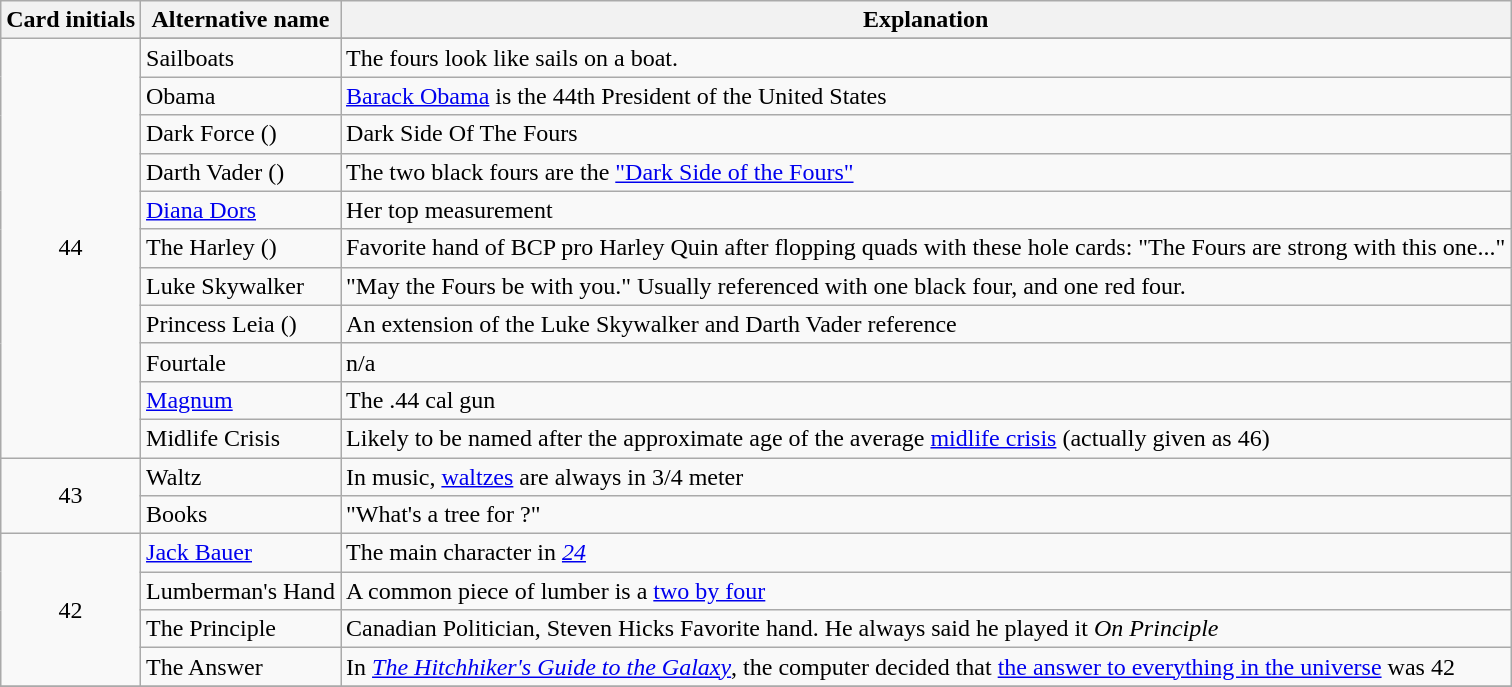<table class="wikitable">
<tr>
<th>Card initials</th>
<th>Alternative name</th>
<th>Explanation</th>
</tr>
<tr>
<td align="center" rowspan="12">44</td>
</tr>
<tr>
<td>Sailboats</td>
<td>The fours look like sails on a boat.</td>
</tr>
<tr>
<td>Obama</td>
<td><a href='#'>Barack Obama</a> is the 44th President of the United States</td>
</tr>
<tr>
<td>Dark Force ()</td>
<td>Dark Side Of The Fours</td>
</tr>
<tr>
<td>Darth Vader ()</td>
<td>The two black fours are the <a href='#'>"Dark Side of the Fours"</a></td>
</tr>
<tr>
<td><a href='#'>Diana Dors</a></td>
<td>Her top measurement</td>
</tr>
<tr>
<td>The Harley ()</td>
<td>Favorite hand of BCP pro Harley Quin after flopping quads with these hole cards: "The Fours are strong with this one..."</td>
</tr>
<tr>
<td>Luke Skywalker</td>
<td>"May the Fours be with you." Usually referenced with one black four, and one red four.</td>
</tr>
<tr>
<td>Princess Leia ()</td>
<td>An extension of the Luke Skywalker and Darth Vader reference</td>
</tr>
<tr>
<td>Fourtale</td>
<td>n/a</td>
</tr>
<tr>
<td><a href='#'>Magnum</a></td>
<td>The .44 cal gun</td>
</tr>
<tr>
<td>Midlife Crisis</td>
<td>Likely to be named after the approximate age of the average <a href='#'>midlife crisis</a> (actually given as 46)</td>
</tr>
<tr>
<td align="center" rowspan="2">43</td>
<td>Waltz</td>
<td>In music, <a href='#'>waltzes</a> are always in 3/4 meter</td>
</tr>
<tr>
<td>Books</td>
<td>"What's a tree for ?"</td>
</tr>
<tr>
<td align="center" rowspan="4">42</td>
<td><a href='#'>Jack Bauer</a></td>
<td>The main character in <em><a href='#'>24</a></em></td>
</tr>
<tr>
<td>Lumberman's Hand</td>
<td>A common piece of lumber is a <a href='#'>two by four</a></td>
</tr>
<tr>
<td>The Principle</td>
<td>Canadian Politician, Steven Hicks Favorite hand. He always said he played it <em>On Principle</em></td>
</tr>
<tr>
<td>The Answer</td>
<td>In <em><a href='#'>The Hitchhiker's Guide to the Galaxy</a></em>, the computer decided that <a href='#'>the answer to everything in the universe</a> was 42</td>
</tr>
<tr>
</tr>
</table>
